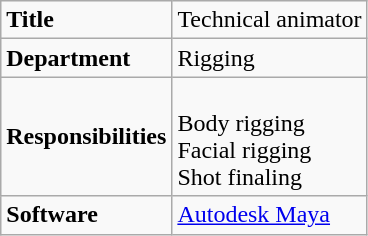<table class="wikitable">
<tr>
<td><strong>Title</strong></td>
<td>Technical animator</td>
</tr>
<tr>
<td><strong>Department</strong></td>
<td>Rigging</td>
</tr>
<tr>
<td><strong>Responsibilities</strong></td>
<td><br>Body rigging<br>
Facial rigging<br>
Shot finaling<br></td>
</tr>
<tr>
<td><strong>Software</strong></td>
<td><a href='#'>Autodesk Maya</a></td>
</tr>
</table>
